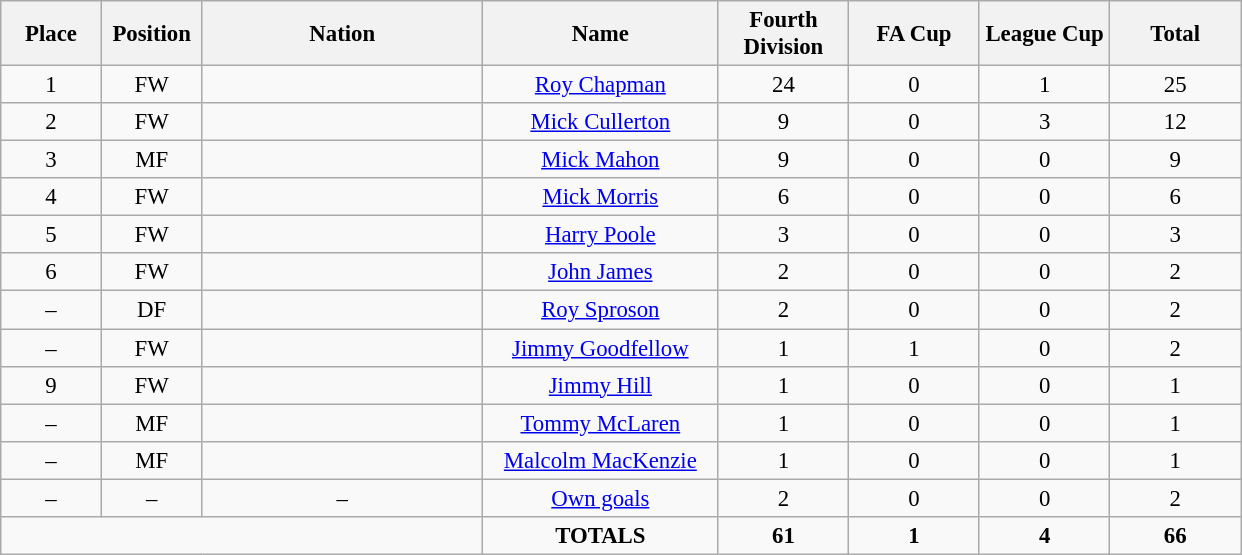<table class="wikitable" style="font-size: 95%; text-align: center;">
<tr>
<th width=60>Place</th>
<th width=60>Position</th>
<th width=180>Nation</th>
<th width=150>Name</th>
<th width=80>Fourth Division</th>
<th width=80>FA Cup</th>
<th width=80>League Cup</th>
<th width=80>Total</th>
</tr>
<tr>
<td>1</td>
<td>FW</td>
<td></td>
<td><a href='#'>Roy Chapman</a></td>
<td>24</td>
<td>0</td>
<td>1</td>
<td>25</td>
</tr>
<tr>
<td>2</td>
<td>FW</td>
<td></td>
<td><a href='#'>Mick Cullerton</a></td>
<td>9</td>
<td>0</td>
<td>3</td>
<td>12</td>
</tr>
<tr>
<td>3</td>
<td>MF</td>
<td></td>
<td><a href='#'>Mick Mahon</a></td>
<td>9</td>
<td>0</td>
<td>0</td>
<td>9</td>
</tr>
<tr>
<td>4</td>
<td>FW</td>
<td></td>
<td><a href='#'>Mick Morris</a></td>
<td>6</td>
<td>0</td>
<td>0</td>
<td>6</td>
</tr>
<tr>
<td>5</td>
<td>FW</td>
<td></td>
<td><a href='#'>Harry Poole</a></td>
<td>3</td>
<td>0</td>
<td>0</td>
<td>3</td>
</tr>
<tr>
<td>6</td>
<td>FW</td>
<td></td>
<td><a href='#'>John James</a></td>
<td>2</td>
<td>0</td>
<td>0</td>
<td>2</td>
</tr>
<tr>
<td>–</td>
<td>DF</td>
<td></td>
<td><a href='#'>Roy Sproson</a></td>
<td>2</td>
<td>0</td>
<td>0</td>
<td>2</td>
</tr>
<tr>
<td>–</td>
<td>FW</td>
<td></td>
<td><a href='#'>Jimmy Goodfellow</a></td>
<td>1</td>
<td>1</td>
<td>0</td>
<td>2</td>
</tr>
<tr>
<td>9</td>
<td>FW</td>
<td></td>
<td><a href='#'>Jimmy Hill</a></td>
<td>1</td>
<td>0</td>
<td>0</td>
<td>1</td>
</tr>
<tr>
<td>–</td>
<td>MF</td>
<td></td>
<td><a href='#'>Tommy McLaren</a></td>
<td>1</td>
<td>0</td>
<td>0</td>
<td>1</td>
</tr>
<tr>
<td>–</td>
<td>MF</td>
<td></td>
<td><a href='#'>Malcolm MacKenzie</a></td>
<td>1</td>
<td>0</td>
<td>0</td>
<td>1</td>
</tr>
<tr>
<td>–</td>
<td>–</td>
<td>–</td>
<td><a href='#'>Own goals</a></td>
<td>2</td>
<td>0</td>
<td>0</td>
<td>2</td>
</tr>
<tr>
<td colspan="3"></td>
<td><strong>TOTALS</strong></td>
<td><strong>61</strong></td>
<td><strong>1</strong></td>
<td><strong>4</strong></td>
<td><strong>66</strong></td>
</tr>
</table>
